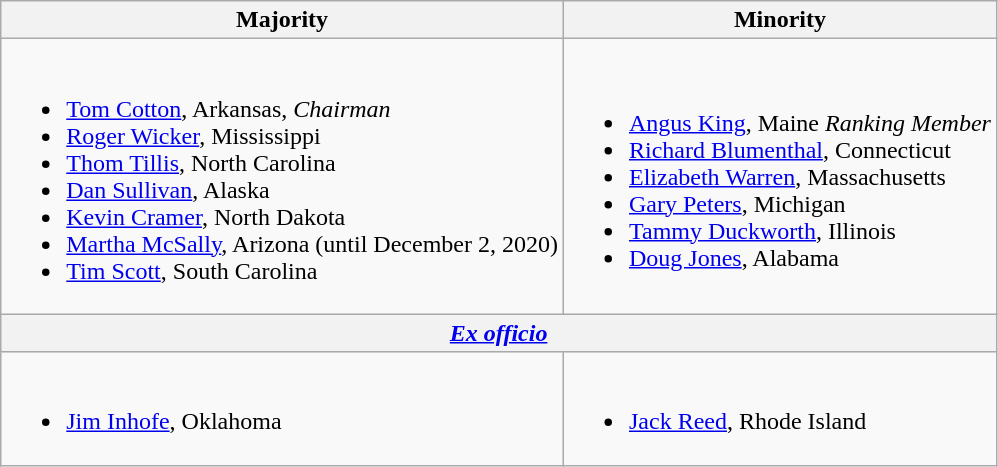<table class=wikitable>
<tr>
<th>Majority</th>
<th>Minority</th>
</tr>
<tr>
<td><br><ul><li><a href='#'>Tom Cotton</a>, Arkansas, <em>Chairman</em></li><li><a href='#'>Roger Wicker</a>, Mississippi</li><li><a href='#'>Thom Tillis</a>, North Carolina</li><li><a href='#'>Dan Sullivan</a>, Alaska</li><li><a href='#'>Kevin Cramer</a>, North Dakota</li><li><a href='#'>Martha McSally</a>, Arizona (until December 2, 2020)</li><li><a href='#'>Tim Scott</a>, South Carolina</li></ul></td>
<td><br><ul><li><span><a href='#'>Angus King</a>, Maine <em>Ranking Member</em></span></li><li><a href='#'>Richard Blumenthal</a>, Connecticut</li><li><a href='#'>Elizabeth Warren</a>, Massachusetts</li><li><a href='#'>Gary Peters</a>, Michigan</li><li><a href='#'>Tammy Duckworth</a>, Illinois</li><li><a href='#'>Doug Jones</a>, Alabama</li></ul></td>
</tr>
<tr>
<th colspan=2><em><a href='#'>Ex officio</a></em></th>
</tr>
<tr>
<td><br><ul><li><a href='#'>Jim Inhofe</a>, Oklahoma</li></ul></td>
<td><br><ul><li><a href='#'>Jack Reed</a>, Rhode Island</li></ul></td>
</tr>
</table>
